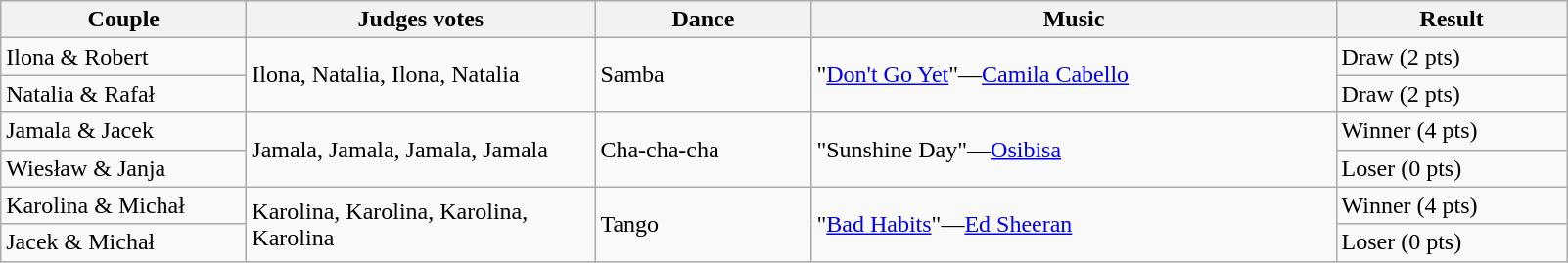<table class="wikitable">
<tr>
<th width="160">Couple</th>
<th width="230">Judges votes</th>
<th width="140">Dance</th>
<th width="350">Music</th>
<th width="150">Result</th>
</tr>
<tr>
<td>Ilona & Robert</td>
<td rowspan=2>Ilona, Natalia, Ilona, Natalia</td>
<td rowspan=2>Samba</td>
<td rowspan=2>"<a href='#'>Don't Go Yet</a>"—<a href='#'>Camila Cabello</a></td>
<td>Draw (2 pts)</td>
</tr>
<tr>
<td>Natalia & Rafał</td>
<td>Draw (2 pts)</td>
</tr>
<tr>
<td>Jamala & Jacek</td>
<td rowspan=2>Jamala, Jamala, Jamala, Jamala</td>
<td rowspan=2>Cha-cha-cha</td>
<td rowspan=2>"Sunshine Day"—<a href='#'>Osibisa</a></td>
<td>Winner (4 pts)</td>
</tr>
<tr>
<td>Wiesław & Janja</td>
<td>Loser (0 pts)</td>
</tr>
<tr>
<td>Karolina & Michał</td>
<td rowspan=2>Karolina, Karolina, Karolina, Karolina</td>
<td rowspan=2>Tango</td>
<td rowspan=2>"<a href='#'>Bad Habits</a>"—<a href='#'>Ed Sheeran</a></td>
<td>Winner (4 pts)</td>
</tr>
<tr>
<td>Jacek & Michał</td>
<td>Loser (0 pts)</td>
</tr>
</table>
